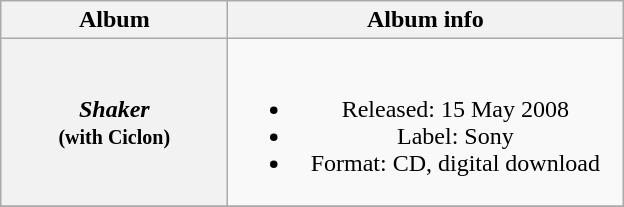<table class="wikitable plainrowheaders" style="text-align:center;" border="1">
<tr>
<th scope="col" style="width:9em;">Album</th>
<th scope="col" style="width:16em;">Album info</th>
</tr>
<tr>
<th scope="row"><em>Shaker</em><br><small>(with Ciclon)</small></th>
<td><br><ul><li>Released: 15 May 2008</li><li>Label: Sony</li><li>Format: CD, digital download</li></ul></td>
</tr>
<tr>
</tr>
</table>
